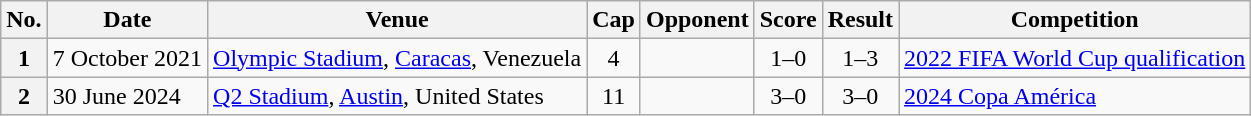<table class="wikitable sortable plainrowheaders">
<tr>
<th scope=col>No.</th>
<th scope=col data-sort-type date>Date</th>
<th scope=col>Venue</th>
<th scope=col>Cap</th>
<th scope=col>Opponent</th>
<th scope=col>Score</th>
<th scope=col>Result</th>
<th scope=col>Competition</th>
</tr>
<tr>
<th scope=row>1</th>
<td>7 October 2021</td>
<td><a href='#'>Olympic Stadium</a>, <a href='#'>Caracas</a>, Venezuela</td>
<td align=center>4</td>
<td></td>
<td align=center>1–0</td>
<td align=center>1–3</td>
<td><a href='#'>2022 FIFA World Cup qualification</a></td>
</tr>
<tr>
<th scope=row>2</th>
<td>30 June 2024</td>
<td><a href='#'>Q2 Stadium</a>, <a href='#'>Austin</a>, United States</td>
<td align=center>11</td>
<td></td>
<td align=center>3–0</td>
<td align=center>3–0</td>
<td><a href='#'>2024 Copa América</a></td>
</tr>
</table>
